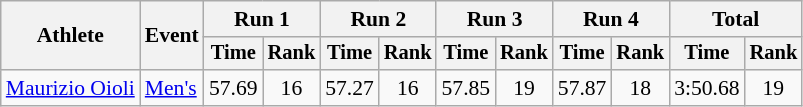<table class="wikitable" style="font-size:90%">
<tr>
<th rowspan="2">Athlete</th>
<th rowspan="2">Event</th>
<th colspan="2">Run 1</th>
<th colspan="2">Run 2</th>
<th colspan="2">Run 3</th>
<th colspan="2">Run 4</th>
<th colspan="2">Total</th>
</tr>
<tr style="font-size:95%">
<th>Time</th>
<th>Rank</th>
<th>Time</th>
<th>Rank</th>
<th>Time</th>
<th>Rank</th>
<th>Time</th>
<th>Rank</th>
<th>Time</th>
<th>Rank</th>
</tr>
<tr align=center>
<td align=left><a href='#'>Maurizio Oioli</a></td>
<td align=left><a href='#'>Men's</a></td>
<td>57.69</td>
<td>16</td>
<td>57.27</td>
<td>16</td>
<td>57.85</td>
<td>19</td>
<td>57.87</td>
<td>18</td>
<td>3:50.68</td>
<td>19</td>
</tr>
</table>
